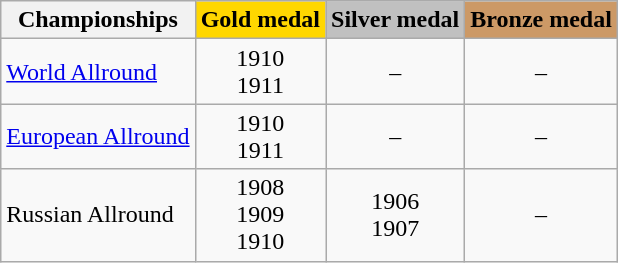<table class="wikitable">
<tr>
<th>Championships</th>
<td align=center bgcolor=gold><strong>Gold medal</strong></td>
<td align=center bgcolor=silver><strong>Silver medal</strong></td>
<td align=center bgcolor=cc9966><strong>Bronze medal</strong></td>
</tr>
<tr align="center">
<td align="left"><a href='#'>World Allround</a></td>
<td>1910 <br> 1911</td>
<td>–</td>
<td>–</td>
</tr>
<tr align="center">
<td align="left"><a href='#'>European Allround</a></td>
<td>1910 <br> 1911</td>
<td>–</td>
<td>–</td>
</tr>
<tr align="center">
<td align="left">Russian Allround</td>
<td>1908 <br> 1909 <br> 1910</td>
<td>1906 <br> 1907</td>
<td>–</td>
</tr>
</table>
